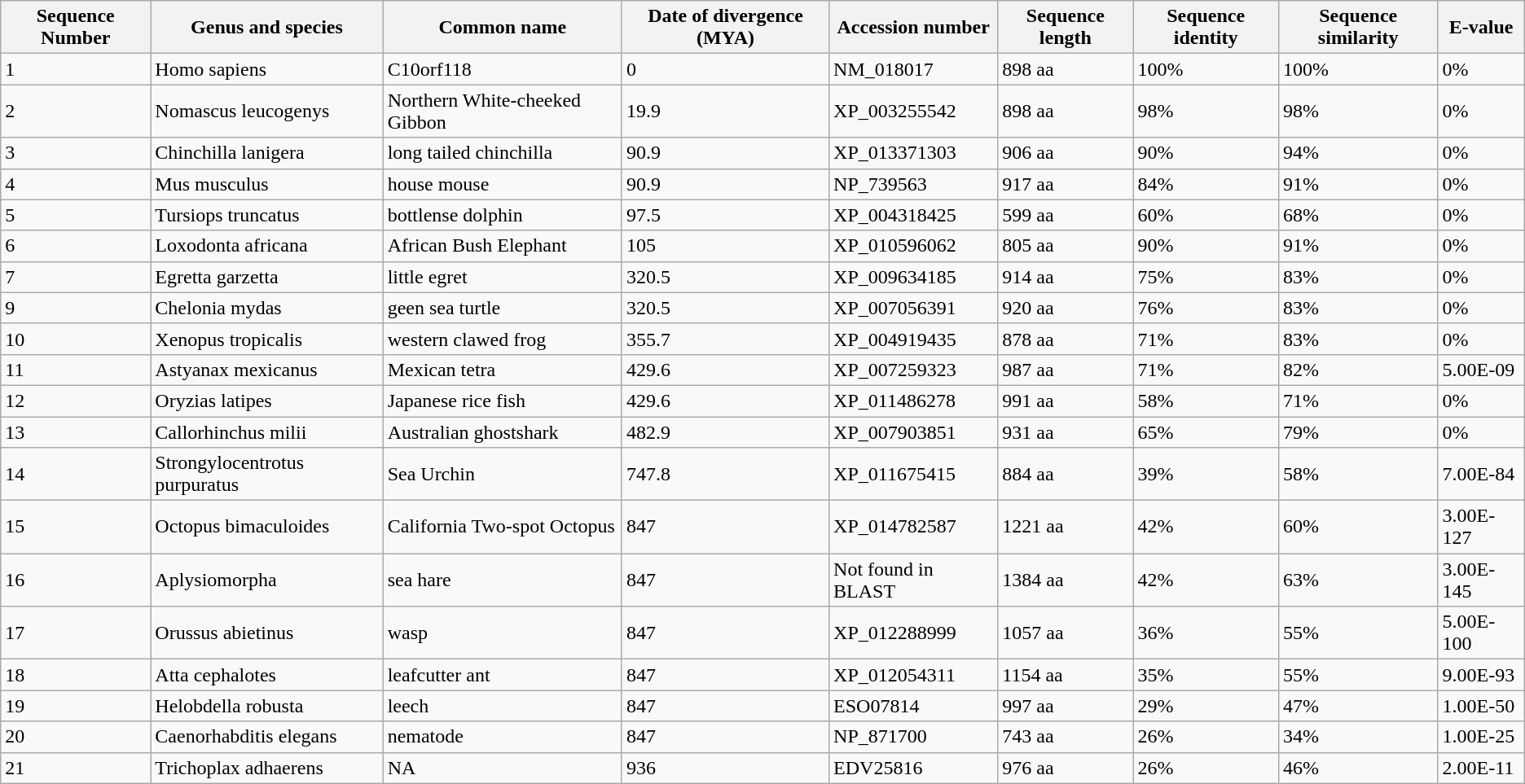<table class="wikitable">
<tr>
<th>Sequence Number</th>
<th>Genus and species</th>
<th>Common name</th>
<th>Date of divergence (MYA)</th>
<th>Accession number</th>
<th>Sequence length</th>
<th>Sequence identity</th>
<th>Sequence similarity</th>
<th>E-value</th>
</tr>
<tr>
<td>1</td>
<td>Homo sapiens</td>
<td>C10orf118</td>
<td>0</td>
<td>NM_018017</td>
<td>898 aa</td>
<td>100%</td>
<td>100%</td>
<td>0%</td>
</tr>
<tr>
<td>2</td>
<td>Nomascus leucogenys</td>
<td>Northern White-cheeked  Gibbon</td>
<td>19.9</td>
<td>XP_003255542</td>
<td>898 aa</td>
<td>98%</td>
<td>98%</td>
<td>0%</td>
</tr>
<tr>
<td>3</td>
<td>Chinchilla  lanigera</td>
<td>long tailed chinchilla</td>
<td>90.9</td>
<td>XP_013371303</td>
<td>906 aa</td>
<td>90%</td>
<td>94%</td>
<td>0%</td>
</tr>
<tr>
<td>4</td>
<td>Mus musculus</td>
<td>house mouse</td>
<td>90.9</td>
<td>NP_739563</td>
<td>917 aa</td>
<td>84%</td>
<td>91%</td>
<td>0%</td>
</tr>
<tr>
<td>5</td>
<td>Tursiops truncatus</td>
<td>bottlense dolphin</td>
<td>97.5</td>
<td>XP_004318425</td>
<td>599 aa</td>
<td>60%</td>
<td>68%</td>
<td>0%</td>
</tr>
<tr>
<td>6</td>
<td>Loxodonta africana</td>
<td>African Bush Elephant</td>
<td>105</td>
<td>XP_010596062</td>
<td>805 aa</td>
<td>90%</td>
<td>91%</td>
<td>0%</td>
</tr>
<tr>
<td>7</td>
<td>Egretta  garzetta</td>
<td>little egret</td>
<td>320.5</td>
<td>XP_009634185</td>
<td>914 aa</td>
<td>75%</td>
<td>83%</td>
<td>0%</td>
</tr>
<tr>
<td>9</td>
<td>Chelonia mydas</td>
<td>geen sea turtle</td>
<td>320.5</td>
<td>XP_007056391</td>
<td>920 aa</td>
<td>76%</td>
<td>83%</td>
<td>0%</td>
</tr>
<tr>
<td>10</td>
<td>Xenopus tropicalis</td>
<td>western clawed frog</td>
<td>355.7</td>
<td>XP_004919435</td>
<td>878 aa</td>
<td>71%</td>
<td>83%</td>
<td>0%</td>
</tr>
<tr>
<td>11</td>
<td>Astyanax mexicanus</td>
<td>Mexican tetra</td>
<td>429.6</td>
<td>XP_007259323</td>
<td>987 aa</td>
<td>71%</td>
<td>82%</td>
<td>5.00E-09</td>
</tr>
<tr>
<td>12</td>
<td>Oryzias latipes</td>
<td>Japanese rice fish</td>
<td>429.6</td>
<td>XP_011486278</td>
<td>991 aa</td>
<td>58%</td>
<td>71%</td>
<td>0%</td>
</tr>
<tr>
<td>13</td>
<td>Callorhinchus milii</td>
<td>Australian ghostshark</td>
<td>482.9</td>
<td>XP_007903851</td>
<td>931 aa</td>
<td>65%</td>
<td>79%</td>
<td>0%</td>
</tr>
<tr>
<td>14</td>
<td>Strongylocentrotus  purpuratus</td>
<td>Sea Urchin</td>
<td>747.8</td>
<td>XP_011675415</td>
<td>884 aa</td>
<td>39%</td>
<td>58%</td>
<td>7.00E-84</td>
</tr>
<tr>
<td>15</td>
<td>Octopus bimaculoides</td>
<td>California Two-spot  Octopus</td>
<td>847</td>
<td>XP_014782587</td>
<td>1221 aa</td>
<td>42%</td>
<td>60%</td>
<td>3.00E-127</td>
</tr>
<tr>
<td>16</td>
<td>Aplysiomorpha</td>
<td>sea hare</td>
<td>847</td>
<td>Not  found in BLAST</td>
<td>1384 aa</td>
<td>42%</td>
<td>63%</td>
<td>3.00E-145</td>
</tr>
<tr>
<td>17</td>
<td>Orussus abietinus</td>
<td>wasp</td>
<td>847</td>
<td>XP_012288999</td>
<td>1057 aa</td>
<td>36%</td>
<td>55%</td>
<td>5.00E-100</td>
</tr>
<tr>
<td>18</td>
<td>Atta cephalotes</td>
<td>leafcutter ant</td>
<td>847</td>
<td>XP_012054311</td>
<td>1154 aa</td>
<td>35%</td>
<td>55%</td>
<td>9.00E-93</td>
</tr>
<tr>
<td>19</td>
<td>Helobdella robusta</td>
<td>leech</td>
<td>847</td>
<td>ESO07814</td>
<td>997 aa</td>
<td>29%</td>
<td>47%</td>
<td>1.00E-50</td>
</tr>
<tr>
<td>20</td>
<td>Caenorhabditis elegans</td>
<td>nematode</td>
<td>847</td>
<td>NP_871700</td>
<td>743 aa</td>
<td>26%</td>
<td>34%</td>
<td>1.00E-25</td>
</tr>
<tr>
<td>21</td>
<td>Trichoplax adhaerens</td>
<td>NA</td>
<td>936</td>
<td>EDV25816</td>
<td>976 aa</td>
<td>26%</td>
<td>46%</td>
<td>2.00E-11</td>
</tr>
</table>
